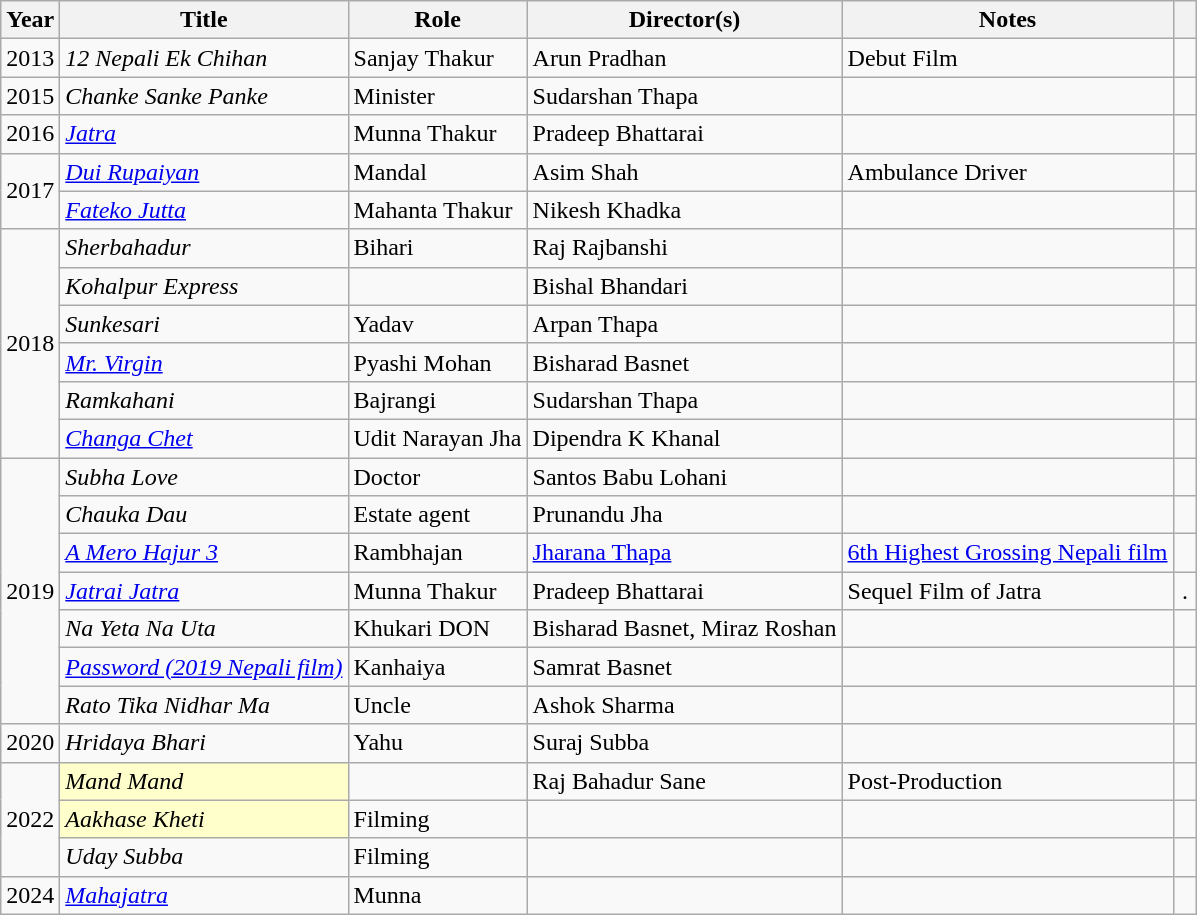<table class="wikitable sortable">
<tr style="text-align:center;">
<th scope="col">Year</th>
<th scope="col">Title</th>
<th scope="col">Role</th>
<th scope="col">Director(s)</th>
<th scope="col" class="unsortable">Notes</th>
<th scope="col" width="2%" class="unsortable"></th>
</tr>
<tr>
<td rowspan="1">2013</td>
<td><em>12 Nepali Ek Chihan</em></td>
<td>Sanjay Thakur</td>
<td>Arun Pradhan</td>
<td>Debut Film</td>
<td style="text-align:center;"></td>
</tr>
<tr>
<td rowspan="1">2015</td>
<td><em>Chanke Sanke Panke</em></td>
<td>Minister</td>
<td>Sudarshan Thapa</td>
<td></td>
<td style="text-align:center;"></td>
</tr>
<tr>
<td rowspan="1">2016</td>
<td><em><a href='#'>Jatra</a></em></td>
<td>Munna Thakur</td>
<td>Pradeep Bhattarai</td>
<td></td>
<td style="text-align:center;"></td>
</tr>
<tr>
<td rowspan="2">2017</td>
<td><em><a href='#'>Dui Rupaiyan</a></em></td>
<td>Mandal</td>
<td>Asim Shah</td>
<td>Ambulance Driver</td>
<td style="text-align:center;"></td>
</tr>
<tr>
<td><em><a href='#'>Fateko Jutta</a></em></td>
<td>Mahanta Thakur</td>
<td>Nikesh Khadka</td>
<td></td>
<td style="text-align:center;"></td>
</tr>
<tr>
<td rowspan="6">2018</td>
<td><em>Sherbahadur</em></td>
<td>Bihari</td>
<td>Raj Rajbanshi</td>
<td></td>
<td style="text-align:center;"></td>
</tr>
<tr>
<td><em>Kohalpur Express</em></td>
<td></td>
<td>Bishal Bhandari</td>
<td></td>
<td style="text-align:center;"></td>
</tr>
<tr>
<td><em>Sunkesari</em></td>
<td>Yadav</td>
<td>Arpan Thapa</td>
<td></td>
<td style="text-align:center;"></td>
</tr>
<tr>
<td><em><a href='#'>Mr. Virgin</a></em></td>
<td>Pyashi Mohan</td>
<td>Bisharad Basnet</td>
<td></td>
<td style="text-align:center;"></td>
</tr>
<tr>
<td><em>Ramkahani</em></td>
<td>Bajrangi</td>
<td>Sudarshan Thapa</td>
<td></td>
<td style="text-align:center;"></td>
</tr>
<tr>
<td><em><a href='#'>Changa Chet</a></em></td>
<td>Udit Narayan Jha</td>
<td>Dipendra K Khanal</td>
<td></td>
<td style="text-align:center;"></td>
</tr>
<tr>
<td rowspan="7">2019</td>
<td><em>Subha Love</em></td>
<td>Doctor</td>
<td>Santos Babu Lohani</td>
<td></td>
<td style="text-align:center;"></td>
</tr>
<tr>
<td><em>Chauka Dau</em></td>
<td>Estate agent</td>
<td>Prunandu Jha</td>
<td></td>
<td style="text-align:center;"></td>
</tr>
<tr>
<td><em><a href='#'>A Mero Hajur 3</a></em></td>
<td>Rambhajan</td>
<td><a href='#'>Jharana Thapa</a></td>
<td><a href='#'>6th Highest Grossing Nepali film</a></td>
<td style="text-align:center;"></td>
</tr>
<tr>
<td><em><a href='#'>Jatrai Jatra</a></em></td>
<td>Munna Thakur</td>
<td>Pradeep Bhattarai</td>
<td>Sequel Film of Jatra</td>
<td style="text-align:center;">.</td>
</tr>
<tr>
<td><em>Na Yeta Na Uta</em></td>
<td>Khukari DON</td>
<td>Bisharad Basnet, Miraz Roshan</td>
<td></td>
<td style="text-align:center;"></td>
</tr>
<tr>
<td><em><a href='#'>Password (2019 Nepali film)</a></em></td>
<td>Kanhaiya</td>
<td>Samrat Basnet</td>
<td></td>
<td style="text-align:center;"></td>
</tr>
<tr>
<td><em>Rato Tika Nidhar Ma</em></td>
<td>Uncle</td>
<td>Ashok Sharma</td>
<td></td>
<td style="text-align:center;"></td>
</tr>
<tr>
<td>2020</td>
<td><em>Hridaya Bhari</em></td>
<td>Yahu</td>
<td>Suraj Subba</td>
<td style="text-align:center;"></td>
</tr>
<tr>
<td rowspan="3">2022</td>
<td scope="row" align="left" style="background:#FFFFCC;"><em>Mand Mand</em> </td>
<td></td>
<td>Raj Bahadur Sane</td>
<td>Post-Production</td>
<td style="text-align:center;"></td>
</tr>
<tr>
<td scope="row" align="left" style="background:#FFFFCC;"><em>Aakhase Kheti</em> </td>
<td>Filming<br></td>
<td></td>
<td></td>
<td style="text-align:center;"></td>
</tr>
<tr>
<td><em>Uday Subba</em> </td>
<td>Filming<br></td>
<td></td>
<td></td>
<td style="text-align:center;"></td>
</tr>
<tr>
<td>2024</td>
<td><em><a href='#'>Mahajatra</a></em></td>
<td>Munna</td>
<td></td>
<td></td>
<td style="text-align:center;"></td>
</tr>
</table>
